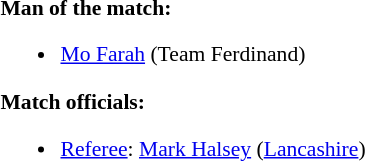<table width=82% style="font-size: 90%">
<tr>
<td width=50% valign=top><br><strong>Man of the match:</strong><ul><li><a href='#'>Mo Farah</a> (Team Ferdinand)</li></ul><strong>Match officials:</strong><ul><li><a href='#'>Referee</a>: <a href='#'>Mark Halsey</a> (<a href='#'>Lancashire</a>)</li></ul></td>
</tr>
</table>
